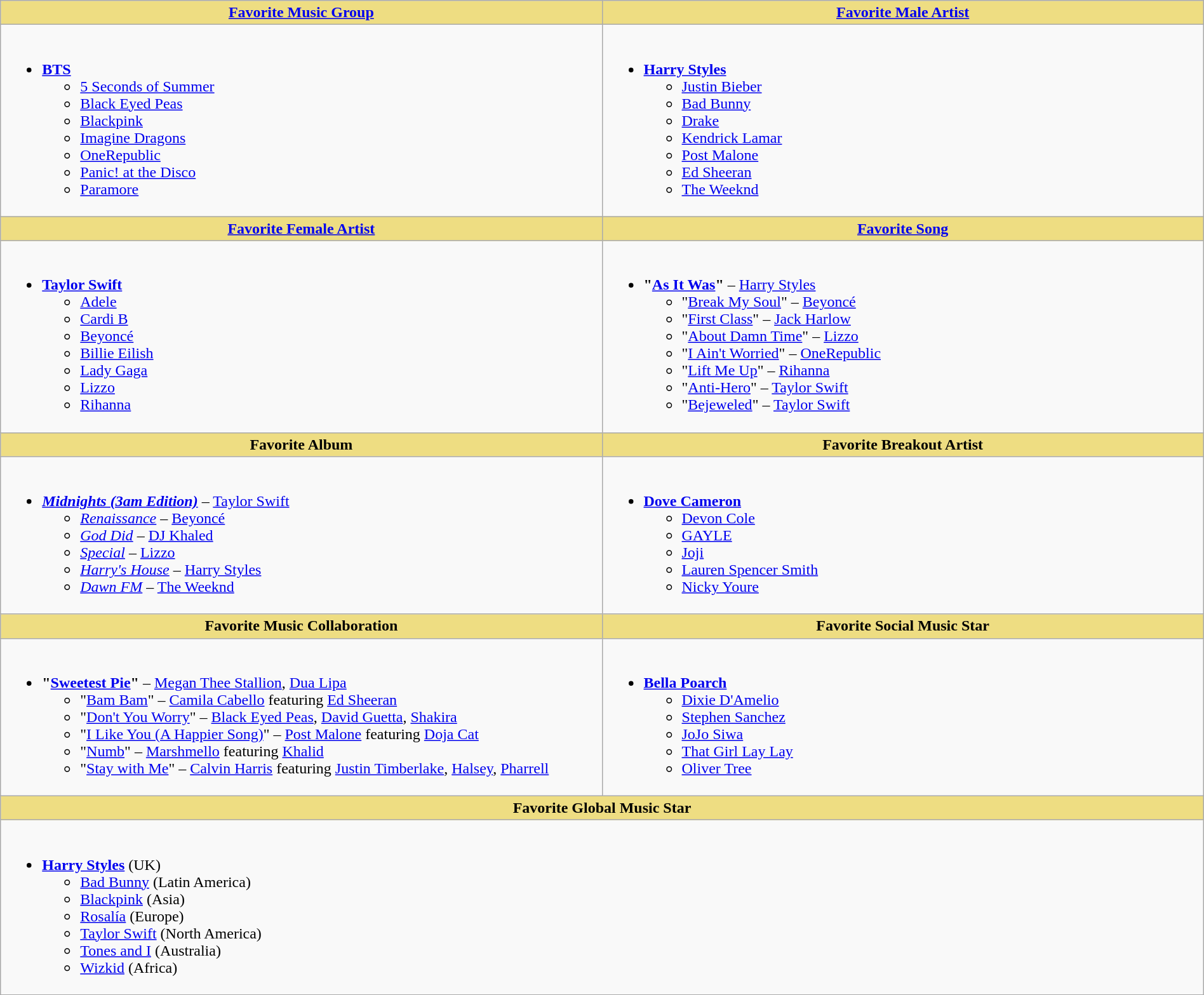<table class="wikitable" style="width:100%;">
<tr>
<th style="background:#EEDD82; width:50%"><a href='#'>Favorite Music Group</a></th>
<th style="background:#EEDD82; width:50%"><a href='#'>Favorite Male Artist</a></th>
</tr>
<tr>
<td valign="top"><br><ul><li><strong><a href='#'>BTS</a></strong><ul><li><a href='#'>5 Seconds of Summer</a></li><li><a href='#'>Black Eyed Peas</a></li><li><a href='#'>Blackpink</a></li><li><a href='#'>Imagine Dragons</a></li><li><a href='#'>OneRepublic</a></li><li><a href='#'>Panic! at the Disco</a></li><li><a href='#'>Paramore</a></li></ul></li></ul></td>
<td valign="top"><br><ul><li><strong><a href='#'>Harry Styles</a></strong><ul><li><a href='#'>Justin Bieber</a></li><li><a href='#'>Bad Bunny</a></li><li><a href='#'>Drake</a></li><li><a href='#'>Kendrick Lamar</a></li><li><a href='#'>Post Malone</a></li><li><a href='#'>Ed Sheeran</a></li><li><a href='#'>The Weeknd</a></li></ul></li></ul></td>
</tr>
<tr>
<th style="background:#EEDD82; width:50%"><a href='#'>Favorite Female Artist</a></th>
<th style="background:#EEDD82; width:50%"><a href='#'>Favorite Song</a></th>
</tr>
<tr>
<td valign="top"><br><ul><li><strong><a href='#'>Taylor Swift</a></strong><ul><li><a href='#'>Adele</a></li><li><a href='#'>Cardi B</a></li><li><a href='#'>Beyoncé</a></li><li><a href='#'>Billie Eilish</a></li><li><a href='#'>Lady Gaga</a></li><li><a href='#'>Lizzo</a></li><li><a href='#'>Rihanna</a></li></ul></li></ul></td>
<td valign="top"><br><ul><li><strong>"<a href='#'>As It Was</a>"</strong> – <a href='#'>Harry Styles</a><ul><li>"<a href='#'>Break My Soul</a>" – <a href='#'>Beyoncé</a></li><li>"<a href='#'>First Class</a>" – <a href='#'>Jack Harlow</a></li><li>"<a href='#'>About Damn Time</a>" – <a href='#'>Lizzo</a></li><li>"<a href='#'>I Ain't Worried</a>" – <a href='#'>OneRepublic</a></li><li>"<a href='#'>Lift Me Up</a>" – <a href='#'>Rihanna</a></li><li>"<a href='#'>Anti-Hero</a>" – <a href='#'>Taylor Swift</a></li><li>"<a href='#'>Bejeweled</a>" – <a href='#'>Taylor Swift</a></li></ul></li></ul></td>
</tr>
<tr>
<th style="background:#EEDD82; width:50%">Favorite Album</th>
<th style="background:#EEDD82; width:50%">Favorite Breakout Artist</th>
</tr>
<tr>
<td valign="top"><br><ul><li><strong><em><a href='#'>Midnights (3am Edition)</a></em></strong> – <a href='#'>Taylor Swift</a><ul><li><em><a href='#'>Renaissance</a></em> – <a href='#'>Beyoncé</a></li><li><em><a href='#'>God Did</a></em> – <a href='#'>DJ Khaled</a></li><li><em><a href='#'>Special</a></em> – <a href='#'>Lizzo</a></li><li><em><a href='#'>Harry's House</a></em> – <a href='#'>Harry Styles</a></li><li><em><a href='#'>Dawn FM</a></em> – <a href='#'>The Weeknd</a></li></ul></li></ul></td>
<td valign="top"><br><ul><li><strong><a href='#'>Dove Cameron</a></strong><ul><li><a href='#'>Devon Cole</a></li><li><a href='#'>GAYLE</a></li><li><a href='#'>Joji</a></li><li><a href='#'>Lauren Spencer Smith</a></li><li><a href='#'>Nicky Youre</a></li></ul></li></ul></td>
</tr>
<tr>
<th style="background:#EEDD82; width:50%">Favorite Music Collaboration</th>
<th style="background:#EEDD82; width:50%">Favorite Social Music Star</th>
</tr>
<tr>
<td valign="top"><br><ul><li><strong>"<a href='#'>Sweetest Pie</a>"</strong> – <a href='#'>Megan Thee Stallion</a>, <a href='#'>Dua Lipa</a><ul><li>"<a href='#'>Bam Bam</a>" – <a href='#'>Camila Cabello</a> featuring <a href='#'>Ed Sheeran</a></li><li>"<a href='#'>Don't You Worry</a>" – <a href='#'>Black Eyed Peas</a>, <a href='#'>David Guetta</a>, <a href='#'>Shakira</a></li><li>"<a href='#'>I Like You (A Happier Song)</a>" – <a href='#'>Post Malone</a> featuring <a href='#'>Doja Cat</a></li><li>"<a href='#'>Numb</a>" – <a href='#'>Marshmello</a> featuring <a href='#'>Khalid</a></li><li>"<a href='#'>Stay with Me</a>" – <a href='#'>Calvin Harris</a> featuring <a href='#'>Justin Timberlake</a>, <a href='#'>Halsey</a>, <a href='#'>Pharrell</a></li></ul></li></ul></td>
<td valign="top"><br><ul><li><strong><a href='#'>Bella Poarch</a></strong><ul><li><a href='#'>Dixie D'Amelio</a></li><li><a href='#'>Stephen Sanchez</a></li><li><a href='#'>JoJo Siwa</a></li><li><a href='#'>That Girl Lay Lay</a></li><li><a href='#'>Oliver Tree</a></li></ul></li></ul></td>
</tr>
<tr>
<th colspan="2" style="background:#EEDD82; width:50%">Favorite Global Music Star</th>
</tr>
<tr>
<td colspan="2" valign="top"><br><ul><li><strong><a href='#'>Harry Styles</a></strong> (UK)<ul><li><a href='#'>Bad Bunny</a> (Latin America)</li><li><a href='#'>Blackpink</a> (Asia)</li><li><a href='#'>Rosalía</a> (Europe)</li><li><a href='#'>Taylor Swift</a> (North America)</li><li><a href='#'>Tones and I</a> (Australia)</li><li><a href='#'>Wizkid</a> (Africa)</li></ul></li></ul></td>
</tr>
</table>
